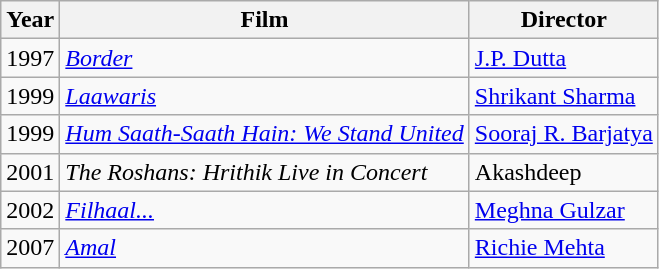<table class="wikitable">
<tr>
<th>Year</th>
<th>Film</th>
<th>Director</th>
</tr>
<tr>
<td>1997</td>
<td><em><a href='#'>Border</a></em></td>
<td><a href='#'>J.P. Dutta</a></td>
</tr>
<tr>
<td>1999</td>
<td><em><a href='#'>Laawaris</a></em></td>
<td><a href='#'>Shrikant Sharma</a></td>
</tr>
<tr>
<td>1999</td>
<td><em><a href='#'>Hum Saath-Saath Hain: We Stand United</a></em></td>
<td><a href='#'>Sooraj R. Barjatya</a></td>
</tr>
<tr>
<td>2001</td>
<td><em>The Roshans: Hrithik Live in Concert</em></td>
<td>Akashdeep</td>
</tr>
<tr>
<td>2002</td>
<td><em><a href='#'>Filhaal...</a></em></td>
<td><a href='#'>Meghna Gulzar</a></td>
</tr>
<tr>
<td>2007</td>
<td><em><a href='#'>Amal</a></em></td>
<td><a href='#'>Richie Mehta</a></td>
</tr>
</table>
